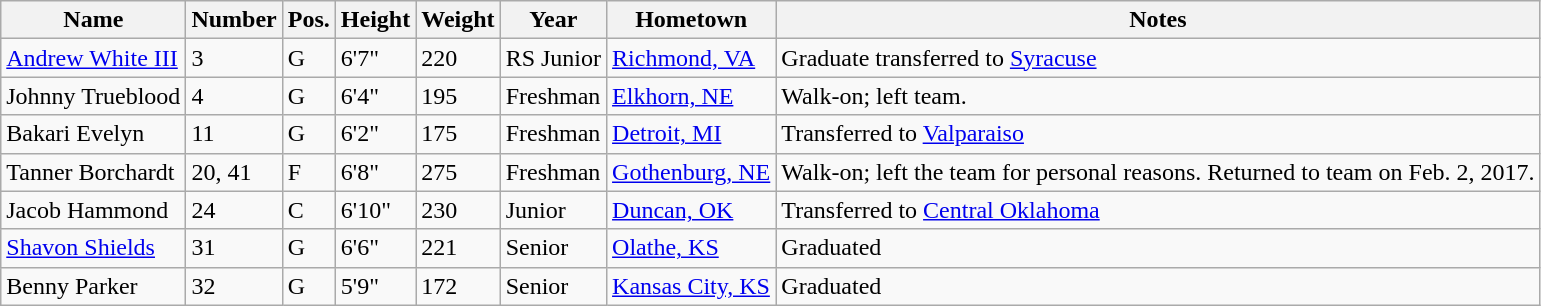<table class="wikitable sortable" border="1">
<tr>
<th>Name</th>
<th>Number</th>
<th>Pos.</th>
<th>Height</th>
<th>Weight</th>
<th>Year</th>
<th>Hometown</th>
<th class="unsortable">Notes</th>
</tr>
<tr>
<td><a href='#'>Andrew White III</a></td>
<td>3</td>
<td>G</td>
<td>6'7"</td>
<td>220</td>
<td>RS Junior</td>
<td><a href='#'>Richmond, VA</a></td>
<td>Graduate transferred to <a href='#'>Syracuse</a></td>
</tr>
<tr>
<td>Johnny Trueblood</td>
<td>4</td>
<td>G</td>
<td>6'4"</td>
<td>195</td>
<td>Freshman</td>
<td><a href='#'>Elkhorn, NE</a></td>
<td>Walk-on; left team.</td>
</tr>
<tr>
<td>Bakari Evelyn</td>
<td>11</td>
<td>G</td>
<td>6'2"</td>
<td>175</td>
<td>Freshman</td>
<td><a href='#'>Detroit, MI</a></td>
<td>Transferred to <a href='#'>Valparaiso</a></td>
</tr>
<tr>
<td>Tanner Borchardt</td>
<td>20, 41</td>
<td>F</td>
<td>6'8"</td>
<td>275</td>
<td>Freshman</td>
<td><a href='#'>Gothenburg, NE</a></td>
<td>Walk-on; left the team for personal reasons. Returned to team on Feb. 2, 2017.</td>
</tr>
<tr>
<td>Jacob Hammond</td>
<td>24</td>
<td>C</td>
<td>6'10"</td>
<td>230</td>
<td>Junior</td>
<td><a href='#'>Duncan, OK</a></td>
<td>Transferred to <a href='#'>Central Oklahoma</a></td>
</tr>
<tr>
<td><a href='#'>Shavon Shields</a></td>
<td>31</td>
<td>G</td>
<td>6'6"</td>
<td>221</td>
<td>Senior</td>
<td><a href='#'>Olathe, KS</a></td>
<td>Graduated</td>
</tr>
<tr>
<td>Benny Parker</td>
<td>32</td>
<td>G</td>
<td>5'9"</td>
<td>172</td>
<td>Senior</td>
<td><a href='#'>Kansas City, KS</a></td>
<td>Graduated</td>
</tr>
</table>
